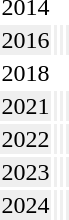<table>
<tr>
<td>2014</td>
<td></td>
<td></td>
<td></td>
</tr>
<tr bgcolor="#EFEFEF">
<td>2016</td>
<td></td>
<td></td>
<td></td>
</tr>
<tr>
<td>2018</td>
<td></td>
<td></td>
<td></td>
</tr>
<tr bgcolor="#EFEFEF">
<td>2021</td>
<td></td>
<td></td>
<td></td>
</tr>
<tr bgcolor="#EFEFEF">
<td>2022</td>
<td></td>
<td></td>
<td></td>
</tr>
<tr bgcolor="#EFEFEF">
<td>2023</td>
<td></td>
<td></td>
<td></td>
</tr>
<tr bgcolor="#EFEFEF">
<td>2024</td>
<td></td>
<td></td>
<td></td>
</tr>
</table>
